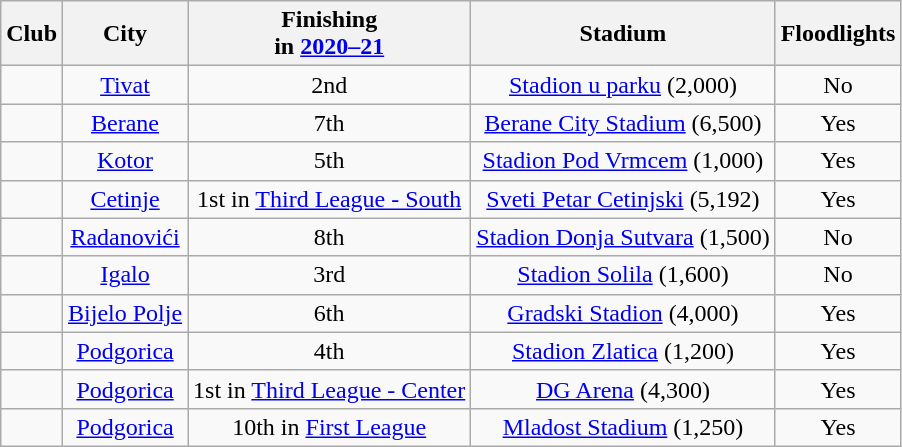<table class="wikitable sortable" style="text-align:center;">
<tr>
<th>Club<br></th>
<th>City</th>
<th data-sort-type="number">Finishing <br>in <a href='#'>2020–21</a></th>
<th>Stadium</th>
<th>Floodlights</th>
</tr>
<tr>
<td style="text-align:left;"></td>
<td><a href='#'>Tivat</a></td>
<td>2nd</td>
<td><a href='#'>Stadion u parku</a> (2,000)</td>
<td>No</td>
</tr>
<tr>
<td style="text-align:left;"></td>
<td><a href='#'>Berane</a></td>
<td>7th</td>
<td><a href='#'>Berane City Stadium</a> (6,500)</td>
<td>Yes</td>
</tr>
<tr>
<td style="text-align:left;"></td>
<td><a href='#'>Kotor</a></td>
<td>5th</td>
<td><a href='#'>Stadion Pod Vrmcem</a> (1,000)</td>
<td>Yes</td>
</tr>
<tr>
<td style="text-align:left;"></td>
<td><a href='#'>Cetinje</a></td>
<td>1st in <a href='#'>Third League - South</a> </td>
<td><a href='#'>Sveti Petar Cetinjski</a> (5,192)</td>
<td>Yes</td>
</tr>
<tr>
<td style="text-align:left;"></td>
<td><a href='#'>Radanovići</a></td>
<td>8th</td>
<td><a href='#'>Stadion Donja Sutvara</a> (1,500)</td>
<td>No</td>
</tr>
<tr>
<td style="text-align:left;"></td>
<td><a href='#'>Igalo</a></td>
<td>3rd</td>
<td><a href='#'>Stadion Solila</a> (1,600)</td>
<td>No</td>
</tr>
<tr>
<td style="text-align:left;"></td>
<td><a href='#'>Bijelo Polje</a></td>
<td>6th</td>
<td><a href='#'>Gradski Stadion</a> (4,000)</td>
<td>Yes</td>
</tr>
<tr>
<td style="text-align:left;"></td>
<td><a href='#'>Podgorica</a></td>
<td>4th</td>
<td><a href='#'>Stadion Zlatica</a> (1,200)</td>
<td>Yes</td>
</tr>
<tr>
<td style="text-align:left;"></td>
<td><a href='#'>Podgorica</a></td>
<td>1st in <a href='#'>Third League - Center</a> </td>
<td><a href='#'>DG Arena</a> (4,300)</td>
<td>Yes</td>
</tr>
<tr>
<td style="text-align:left;"></td>
<td><a href='#'>Podgorica</a></td>
<td>10th in <a href='#'>First League</a> </td>
<td><a href='#'>Mladost Stadium</a> (1,250)</td>
<td>Yes</td>
</tr>
</table>
